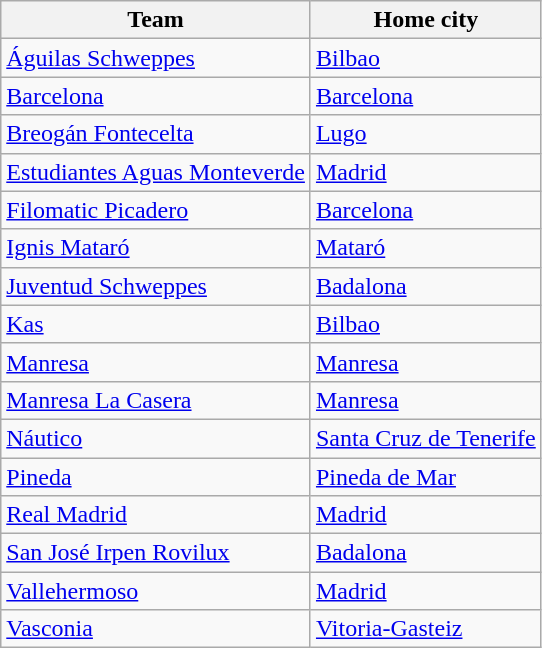<table class="wikitable sortable">
<tr>
<th>Team</th>
<th>Home city</th>
</tr>
<tr>
<td><a href='#'>Águilas Schweppes</a></td>
<td><a href='#'>Bilbao</a></td>
</tr>
<tr>
<td><a href='#'>Barcelona</a></td>
<td><a href='#'>Barcelona</a></td>
</tr>
<tr>
<td><a href='#'>Breogán Fontecelta</a></td>
<td><a href='#'>Lugo</a></td>
</tr>
<tr>
<td><a href='#'>Estudiantes Aguas Monteverde</a></td>
<td><a href='#'>Madrid</a></td>
</tr>
<tr>
<td><a href='#'>Filomatic Picadero</a></td>
<td><a href='#'>Barcelona</a></td>
</tr>
<tr>
<td><a href='#'>Ignis Mataró</a></td>
<td><a href='#'>Mataró</a></td>
</tr>
<tr>
<td><a href='#'>Juventud Schweppes</a></td>
<td><a href='#'>Badalona</a></td>
</tr>
<tr>
<td><a href='#'>Kas</a></td>
<td><a href='#'>Bilbao</a></td>
</tr>
<tr>
<td><a href='#'>Manresa</a></td>
<td><a href='#'>Manresa</a></td>
</tr>
<tr>
<td><a href='#'>Manresa La Casera</a></td>
<td><a href='#'>Manresa</a></td>
</tr>
<tr>
<td><a href='#'>Náutico</a></td>
<td><a href='#'>Santa Cruz de Tenerife</a></td>
</tr>
<tr>
<td><a href='#'>Pineda</a></td>
<td><a href='#'>Pineda de Mar</a></td>
</tr>
<tr>
<td><a href='#'>Real Madrid</a></td>
<td><a href='#'>Madrid</a></td>
</tr>
<tr>
<td><a href='#'>San José Irpen Rovilux</a></td>
<td><a href='#'>Badalona</a></td>
</tr>
<tr>
<td><a href='#'>Vallehermoso</a></td>
<td><a href='#'>Madrid</a></td>
</tr>
<tr>
<td><a href='#'>Vasconia</a></td>
<td><a href='#'>Vitoria-Gasteiz</a></td>
</tr>
</table>
